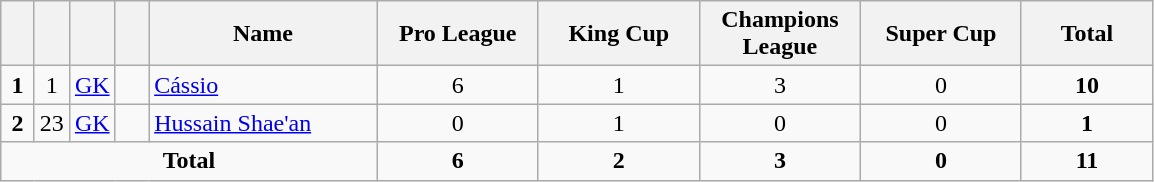<table class="wikitable" style="text-align:center">
<tr>
<th width=15></th>
<th width=15></th>
<th width=15></th>
<th width=15></th>
<th width=145>Name</th>
<th width=100>Pro League</th>
<th width=100>King Cup</th>
<th width=100>Champions League</th>
<th width=100>Super Cup</th>
<th width=80>Total</th>
</tr>
<tr>
<td><strong>1</strong></td>
<td>1</td>
<td><a href='#'>GK</a></td>
<td></td>
<td align=left><a href='#'>Cássio</a></td>
<td>6</td>
<td>1</td>
<td>3</td>
<td>0</td>
<td><strong>10</strong></td>
</tr>
<tr>
<td><strong>2</strong></td>
<td>23</td>
<td><a href='#'>GK</a></td>
<td></td>
<td align=left><a href='#'>Hussain Shae'an</a></td>
<td>0</td>
<td>1</td>
<td>0</td>
<td>0</td>
<td><strong>1</strong></td>
</tr>
<tr>
<td colspan=5><strong>Total</strong></td>
<td><strong>6</strong></td>
<td><strong>2</strong></td>
<td><strong>3</strong></td>
<td><strong>0</strong></td>
<td><strong>11</strong></td>
</tr>
</table>
